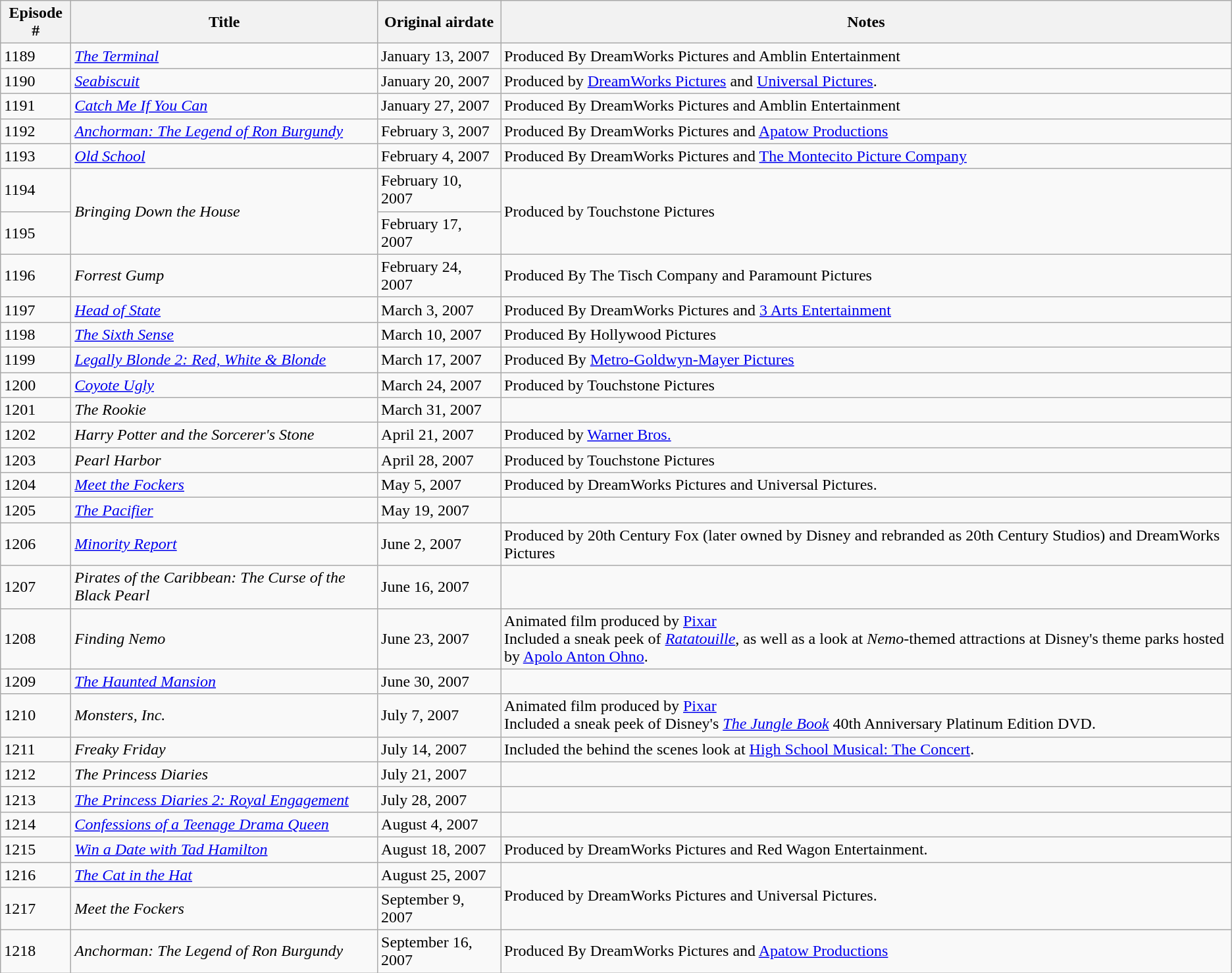<table class="wikitable sortable">
<tr>
<th>Episode #</th>
<th>Title</th>
<th>Original airdate</th>
<th>Notes</th>
</tr>
<tr>
<td>1189</td>
<td><em><a href='#'>The Terminal</a></em></td>
<td>January 13, 2007</td>
<td>Produced By DreamWorks Pictures and Amblin Entertainment</td>
</tr>
<tr>
<td>1190</td>
<td><em><a href='#'>Seabiscuit</a></em></td>
<td>January 20, 2007</td>
<td>Produced by <a href='#'>DreamWorks Pictures</a> and <a href='#'>Universal Pictures</a>.</td>
</tr>
<tr>
<td>1191</td>
<td><em><a href='#'>Catch Me If You Can</a></em></td>
<td>January 27, 2007</td>
<td>Produced By DreamWorks Pictures and Amblin Entertainment</td>
</tr>
<tr>
<td>1192</td>
<td><em><a href='#'>Anchorman: The Legend of Ron Burgundy</a></em></td>
<td>February 3, 2007</td>
<td>Produced By DreamWorks Pictures and <a href='#'>Apatow Productions</a></td>
</tr>
<tr>
<td>1193</td>
<td><em><a href='#'>Old School</a></em></td>
<td>February 4, 2007</td>
<td>Produced By DreamWorks Pictures and <a href='#'>The Montecito Picture Company</a></td>
</tr>
<tr>
<td>1194</td>
<td rowspan="2"><em>Bringing Down the House</em></td>
<td>February 10, 2007</td>
<td rowspan="2">Produced by Touchstone Pictures</td>
</tr>
<tr>
<td>1195</td>
<td>February 17, 2007</td>
</tr>
<tr>
<td>1196</td>
<td><em>Forrest Gump</em></td>
<td>February 24, 2007</td>
<td>Produced By The Tisch Company and Paramount Pictures</td>
</tr>
<tr>
<td>1197</td>
<td><em><a href='#'>Head of State</a></em></td>
<td>March 3, 2007</td>
<td>Produced By DreamWorks Pictures and <a href='#'>3 Arts Entertainment</a></td>
</tr>
<tr>
<td>1198</td>
<td><em><a href='#'>The Sixth Sense</a></em></td>
<td>March 10, 2007</td>
<td>Produced By Hollywood Pictures</td>
</tr>
<tr>
<td>1199</td>
<td><em><a href='#'>Legally Blonde 2: Red, White & Blonde</a></em></td>
<td>March 17, 2007</td>
<td>Produced By <a href='#'>Metro-Goldwyn-Mayer Pictures</a></td>
</tr>
<tr>
<td>1200</td>
<td><em><a href='#'>Coyote Ugly</a></em></td>
<td>March 24, 2007</td>
<td>Produced by Touchstone Pictures</td>
</tr>
<tr>
<td>1201</td>
<td><em>The Rookie</em></td>
<td>March 31, 2007</td>
<td></td>
</tr>
<tr>
<td>1202</td>
<td><em>Harry Potter and the Sorcerer's Stone</em></td>
<td>April 21, 2007</td>
<td>Produced by <a href='#'>Warner Bros.</a></td>
</tr>
<tr>
<td>1203</td>
<td><em>Pearl Harbor</em></td>
<td>April 28, 2007</td>
<td>Produced by Touchstone Pictures</td>
</tr>
<tr>
<td>1204</td>
<td><em><a href='#'>Meet the Fockers</a></em></td>
<td>May 5, 2007</td>
<td>Produced by DreamWorks Pictures and Universal Pictures.</td>
</tr>
<tr>
<td>1205</td>
<td><em><a href='#'>The Pacifier</a></em></td>
<td>May 19, 2007</td>
<td></td>
</tr>
<tr>
<td>1206</td>
<td><em><a href='#'>Minority Report</a></em></td>
<td>June 2, 2007</td>
<td>Produced by 20th Century Fox (later owned by Disney and rebranded as 20th Century Studios) and DreamWorks Pictures</td>
</tr>
<tr>
<td>1207</td>
<td><em>Pirates of the Caribbean: The Curse of the Black Pearl</em></td>
<td>June 16, 2007</td>
<td></td>
</tr>
<tr>
<td>1208</td>
<td><em>Finding Nemo</em></td>
<td>June 23, 2007</td>
<td>Animated film produced by <a href='#'>Pixar</a><br>Included a sneak peek of <em><a href='#'>Ratatouille</a></em>, as well as a look at <em>Nemo</em>-themed attractions at Disney's theme parks hosted by <a href='#'>Apolo Anton Ohno</a>.</td>
</tr>
<tr>
<td>1209</td>
<td><em><a href='#'>The Haunted Mansion</a></em></td>
<td>June 30, 2007</td>
<td></td>
</tr>
<tr>
<td>1210</td>
<td><em>Monsters, Inc.</em></td>
<td>July 7, 2007</td>
<td>Animated film produced by <a href='#'>Pixar</a><br>Included a sneak peek of Disney's <em><a href='#'>The Jungle Book</a></em> 40th Anniversary Platinum Edition DVD.</td>
</tr>
<tr>
<td>1211</td>
<td><em>Freaky Friday</em></td>
<td>July 14, 2007</td>
<td>Included the behind the scenes look at <a href='#'>High School Musical: The Concert</a>.</td>
</tr>
<tr>
<td>1212</td>
<td><em>The Princess Diaries</em></td>
<td>July 21, 2007</td>
<td></td>
</tr>
<tr>
<td>1213</td>
<td><em><a href='#'>The Princess Diaries 2: Royal Engagement</a></em></td>
<td>July 28, 2007</td>
<td></td>
</tr>
<tr>
<td>1214</td>
<td><em><a href='#'>Confessions of a Teenage Drama Queen</a></em></td>
<td>August 4, 2007</td>
<td></td>
</tr>
<tr>
<td>1215</td>
<td><em><a href='#'>Win a Date with Tad Hamilton</a></em></td>
<td>August 18, 2007</td>
<td>Produced by DreamWorks Pictures and Red Wagon Entertainment.</td>
</tr>
<tr>
<td>1216</td>
<td><em><a href='#'>The Cat in the Hat</a></em></td>
<td>August 25, 2007</td>
<td rowspan="2">Produced by DreamWorks Pictures and Universal Pictures.</td>
</tr>
<tr>
<td>1217</td>
<td><em>Meet the Fockers</em></td>
<td>September 9, 2007</td>
</tr>
<tr>
<td>1218</td>
<td><em>Anchorman: The Legend of Ron Burgundy</em></td>
<td>September 16, 2007</td>
<td>Produced By DreamWorks Pictures and <a href='#'>Apatow Productions</a></td>
</tr>
</table>
